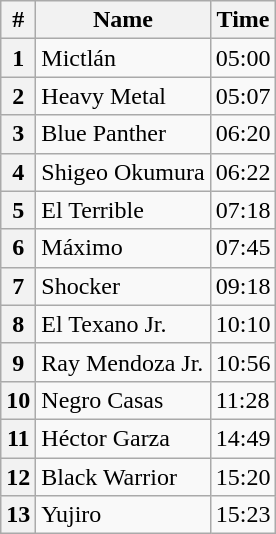<table class="wikitable sortable">
<tr>
<th>#</th>
<th>Name</th>
<th>Time</th>
</tr>
<tr>
<th>1</th>
<td>Mictlán</td>
<td>05:00</td>
</tr>
<tr>
<th>2</th>
<td>Heavy Metal</td>
<td>05:07</td>
</tr>
<tr>
<th>3</th>
<td>Blue Panther</td>
<td>06:20</td>
</tr>
<tr>
<th>4</th>
<td>Shigeo Okumura</td>
<td>06:22</td>
</tr>
<tr>
<th>5</th>
<td>El Terrible</td>
<td>07:18</td>
</tr>
<tr>
<th>6</th>
<td>Máximo</td>
<td>07:45</td>
</tr>
<tr>
<th>7</th>
<td>Shocker</td>
<td>09:18</td>
</tr>
<tr>
<th>8</th>
<td>El Texano Jr.</td>
<td>10:10</td>
</tr>
<tr>
<th>9</th>
<td>Ray Mendoza Jr.</td>
<td>10:56</td>
</tr>
<tr>
<th>10</th>
<td>Negro Casas</td>
<td>11:28</td>
</tr>
<tr>
<th>11</th>
<td>Héctor Garza</td>
<td>14:49</td>
</tr>
<tr>
<th>12</th>
<td>Black Warrior</td>
<td>15:20</td>
</tr>
<tr>
<th>13</th>
<td>Yujiro</td>
<td>15:23</td>
</tr>
</table>
